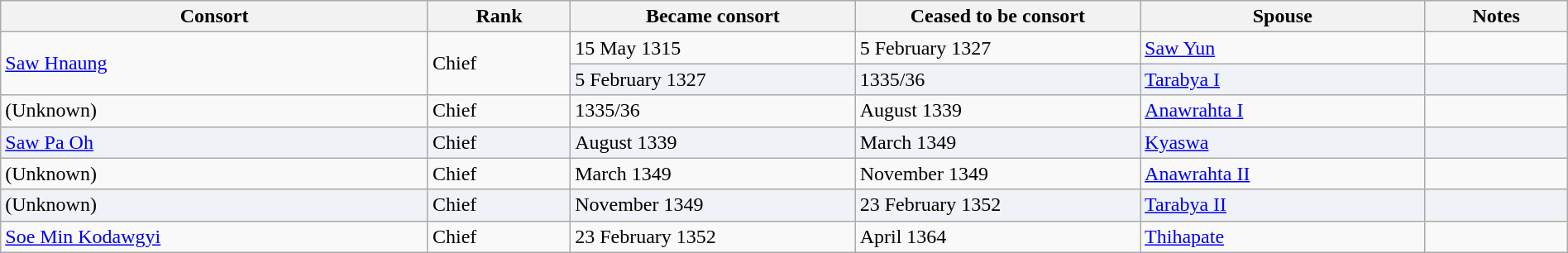<table width=100% class="wikitable">
<tr>
<th width=15%>Consort</th>
<th width=5%>Rank</th>
<th width=10%>Became consort</th>
<th width=10%>Ceased to be consort</th>
<th width=10%>Spouse</th>
<th width=5%>Notes</th>
</tr>
<tr>
<td rowspan="2"><a href='#'>Saw Hnaung</a></td>
<td rowspan="2">Chief</td>
<td>15 May 1315</td>
<td>5 February 1327</td>
<td><a href='#'>Saw Yun</a></td>
<td></td>
</tr>
<tr>
<td style="background:#eff2f7">5 February 1327</td>
<td style="background:#eff2f7">1335/36</td>
<td style="background:#eff2f7"><a href='#'>Tarabya I</a></td>
<td style="background:#eff2f7"></td>
</tr>
<tr>
<td>(Unknown)</td>
<td>Chief</td>
<td>1335/36</td>
<td> August 1339</td>
<td><a href='#'>Anawrahta I</a></td>
<td></td>
</tr>
<tr>
<td style="background:#eff2f7"><a href='#'>Saw Pa Oh</a></td>
<td style="background:#eff2f7">Chief</td>
<td style="background:#eff2f7"> August 1339</td>
<td style="background:#eff2f7"> March 1349</td>
<td style="background:#eff2f7"><a href='#'>Kyaswa</a></td>
<td style="background:#eff2f7"></td>
</tr>
<tr>
<td>(Unknown)</td>
<td>Chief</td>
<td> March 1349</td>
<td> November 1349</td>
<td><a href='#'>Anawrahta II</a></td>
<td></td>
</tr>
<tr>
<td style="background:#eff2f7">(Unknown)</td>
<td style="background:#eff2f7">Chief</td>
<td style="background:#eff2f7"> November 1349</td>
<td style="background:#eff2f7">23 February 1352</td>
<td style="background:#eff2f7"><a href='#'>Tarabya II</a></td>
<td style="background:#eff2f7"></td>
</tr>
<tr>
<td><a href='#'>Soe Min Kodawgyi</a></td>
<td>Chief</td>
<td>23 February 1352</td>
<td>April 1364</td>
<td><a href='#'>Thihapate</a></td>
<td></td>
</tr>
</table>
